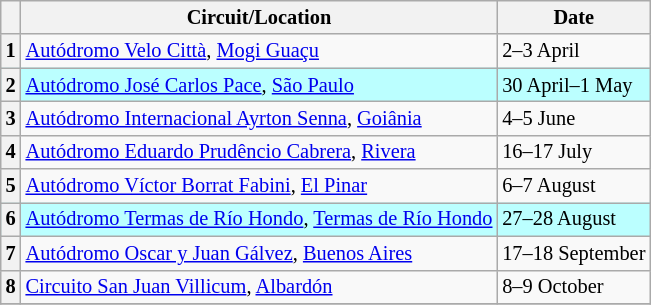<table class="wikitable" style="font-size: 85%">
<tr>
<th></th>
<th>Circuit/Location</th>
<th>Date</th>
</tr>
<tr>
<th>1</th>
<td> <a href='#'>Autódromo Velo Città</a>, <a href='#'>Mogi Guaçu</a></td>
<td>2–3 April</td>
</tr>
<tr style="background:#bbffff;">
<th>2</th>
<td> <a href='#'>Autódromo José Carlos Pace</a>, <a href='#'>São Paulo</a></td>
<td>30 April–1 May</td>
</tr>
<tr>
<th>3</th>
<td> <a href='#'>Autódromo Internacional Ayrton Senna</a>, <a href='#'>Goiânia</a></td>
<td>4–5 June</td>
</tr>
<tr>
<th>4</th>
<td> <a href='#'>Autódromo Eduardo Prudêncio Cabrera</a>, <a href='#'>Rivera</a></td>
<td>16–17 July</td>
</tr>
<tr>
<th>5</th>
<td> <a href='#'>Autódromo Víctor Borrat Fabini</a>, <a href='#'>El Pinar</a></td>
<td>6–7 August</td>
</tr>
<tr style="background:#bbffff;">
<th>6</th>
<td> <a href='#'>Autódromo Termas de Río Hondo</a>, <a href='#'>Termas de Río Hondo</a></td>
<td>27–28 August</td>
</tr>
<tr>
<th>7</th>
<td> <a href='#'>Autódromo Oscar y Juan Gálvez</a>, <a href='#'>Buenos Aires</a></td>
<td>17–18 September</td>
</tr>
<tr>
<th>8</th>
<td> <a href='#'>Circuito San Juan Villicum</a>, <a href='#'>Albardón</a></td>
<td>8–9 October</td>
</tr>
<tr>
</tr>
</table>
